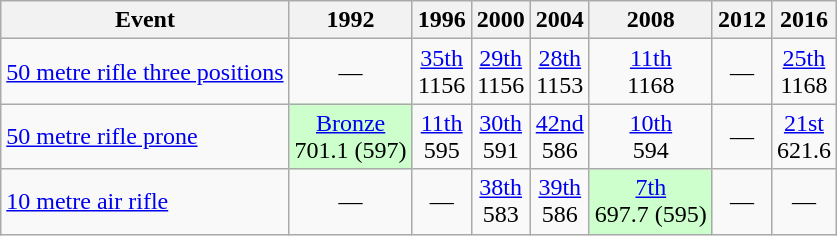<table class="wikitable" style="text-align: center">
<tr>
<th>Event</th>
<th>1992</th>
<th>1996</th>
<th>2000</th>
<th>2004</th>
<th>2008</th>
<th>2012</th>
<th>2016</th>
</tr>
<tr>
<td align=left><a href='#'>50 metre rifle three positions</a></td>
<td>—</td>
<td><a href='#'>35th</a><br>1156</td>
<td><a href='#'>29th</a><br>1156</td>
<td><a href='#'>28th</a><br>1153</td>
<td><a href='#'>11th</a><br>1168</td>
<td>—</td>
<td><a href='#'>25th</a><br>1168</td>
</tr>
<tr>
<td align=left><a href='#'>50 metre rifle prone</a></td>
<td style="background: #ccffcc"> <a href='#'>Bronze</a><br>701.1 (597)</td>
<td><a href='#'>11th</a><br>595</td>
<td><a href='#'>30th</a><br>591</td>
<td><a href='#'>42nd</a><br>586</td>
<td><a href='#'>10th</a><br>594</td>
<td>—</td>
<td><a href='#'>21st</a><br>621.6</td>
</tr>
<tr>
<td align=left><a href='#'>10 metre air rifle</a></td>
<td>—</td>
<td>—</td>
<td><a href='#'>38th</a><br>583</td>
<td><a href='#'>39th</a><br>586</td>
<td style="background: #ccffcc"><a href='#'>7th</a><br>697.7 (595)</td>
<td>—</td>
<td>—</td>
</tr>
</table>
